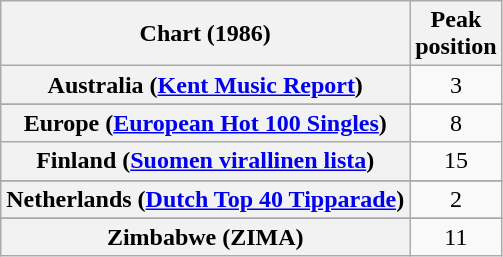<table class="wikitable sortable plainrowheaders" style="text-align:center">
<tr>
<th scope="col">Chart (1986)</th>
<th scope="col">Peak<br>position</th>
</tr>
<tr>
<th scope="row">Australia (<a href='#'>Kent Music Report</a>)</th>
<td>3</td>
</tr>
<tr>
</tr>
<tr>
</tr>
<tr>
<th scope="row">Europe (<a href='#'>European Hot 100 Singles</a>)</th>
<td>8</td>
</tr>
<tr>
<th scope="row">Finland (<a href='#'>Suomen virallinen lista</a>)</th>
<td>15</td>
</tr>
<tr>
</tr>
<tr>
<th scope="row">Netherlands (<a href='#'>Dutch Top 40 Tipparade</a>)</th>
<td>2</td>
</tr>
<tr>
</tr>
<tr>
</tr>
<tr>
</tr>
<tr>
</tr>
<tr>
</tr>
<tr>
</tr>
<tr>
</tr>
<tr>
</tr>
<tr>
<th scope="row">Zimbabwe (ZIMA)</th>
<td>11</td>
</tr>
</table>
